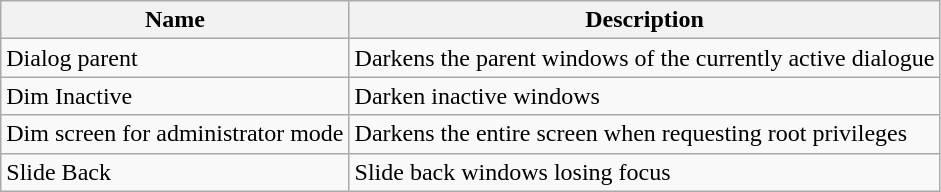<table class="wikitable">
<tr>
<th>Name</th>
<th>Description</th>
</tr>
<tr>
<td>Dialog parent</td>
<td>Darkens the parent windows of the currently active dialogue</td>
</tr>
<tr>
<td>Dim Inactive</td>
<td>Darken inactive windows</td>
</tr>
<tr>
<td>Dim screen for administrator mode</td>
<td>Darkens the entire screen when requesting root privileges</td>
</tr>
<tr>
<td>Slide Back</td>
<td>Slide back windows losing focus</td>
</tr>
</table>
